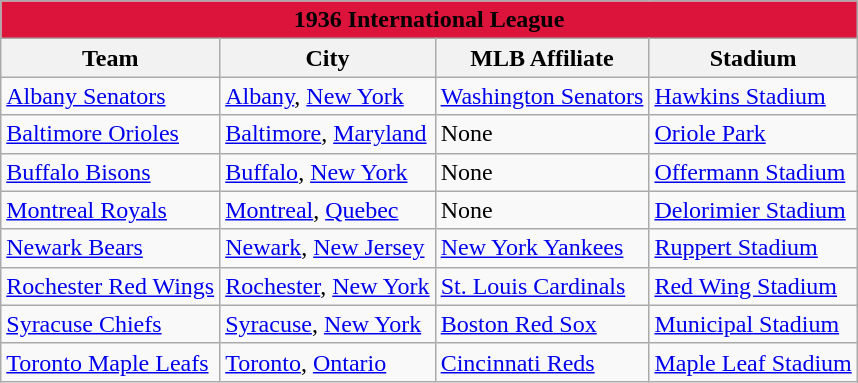<table class="wikitable" style="width:auto">
<tr>
<td bgcolor="#DC143C" align="center" colspan="7"><strong><span>1936 International League</span></strong></td>
</tr>
<tr>
<th>Team</th>
<th>City</th>
<th>MLB Affiliate</th>
<th>Stadium</th>
</tr>
<tr>
<td><a href='#'>Albany Senators</a></td>
<td><a href='#'>Albany</a>, <a href='#'>New York</a></td>
<td><a href='#'>Washington Senators</a></td>
<td><a href='#'>Hawkins Stadium</a></td>
</tr>
<tr>
<td><a href='#'>Baltimore Orioles</a></td>
<td><a href='#'>Baltimore</a>, <a href='#'>Maryland</a></td>
<td>None</td>
<td><a href='#'>Oriole Park</a></td>
</tr>
<tr>
<td><a href='#'>Buffalo Bisons</a></td>
<td><a href='#'>Buffalo</a>, <a href='#'>New York</a></td>
<td>None</td>
<td><a href='#'>Offermann Stadium</a></td>
</tr>
<tr>
<td><a href='#'>Montreal Royals</a></td>
<td><a href='#'>Montreal</a>, <a href='#'>Quebec</a></td>
<td>None</td>
<td><a href='#'>Delorimier Stadium</a></td>
</tr>
<tr>
<td><a href='#'>Newark Bears</a></td>
<td><a href='#'>Newark</a>, <a href='#'>New Jersey</a></td>
<td><a href='#'>New York Yankees</a></td>
<td><a href='#'>Ruppert Stadium</a></td>
</tr>
<tr>
<td><a href='#'>Rochester Red Wings</a></td>
<td><a href='#'>Rochester</a>, <a href='#'>New York</a></td>
<td><a href='#'>St. Louis Cardinals</a></td>
<td><a href='#'>Red Wing Stadium</a></td>
</tr>
<tr>
<td><a href='#'>Syracuse Chiefs</a></td>
<td><a href='#'>Syracuse</a>, <a href='#'>New York</a></td>
<td><a href='#'>Boston Red Sox</a></td>
<td><a href='#'>Municipal Stadium</a></td>
</tr>
<tr>
<td><a href='#'>Toronto Maple Leafs</a></td>
<td><a href='#'>Toronto</a>, <a href='#'>Ontario</a></td>
<td><a href='#'>Cincinnati Reds</a></td>
<td><a href='#'>Maple Leaf Stadium</a></td>
</tr>
</table>
